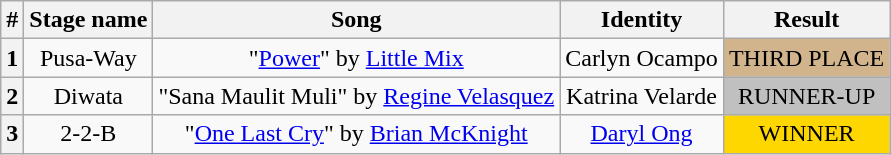<table class="wikitable" style="text-align: center;">
<tr>
<th>#</th>
<th>Stage name</th>
<th>Song</th>
<th>Identity</th>
<th colspan=2>Result</th>
</tr>
<tr>
<th>1</th>
<td>Pusa-Way</td>
<td>"<a href='#'>Power</a>" by <a href='#'>Little Mix</a></td>
<td>Carlyn Ocampo</td>
<td bgcolor=tan>THIRD PLACE</td>
</tr>
<tr>
<th>2</th>
<td>Diwata</td>
<td>"Sana Maulit Muli" by <a href='#'>Regine Velasquez</a></td>
<td>Katrina Velarde</td>
<td bgcolor=silver>RUNNER-UP</td>
</tr>
<tr>
<th>3</th>
<td>2-2-B</td>
<td>"<a href='#'>One Last Cry</a>" by <a href='#'>Brian McKnight</a></td>
<td><a href='#'>Daryl Ong</a></td>
<td bgcolor=gold>WINNER</td>
</tr>
</table>
